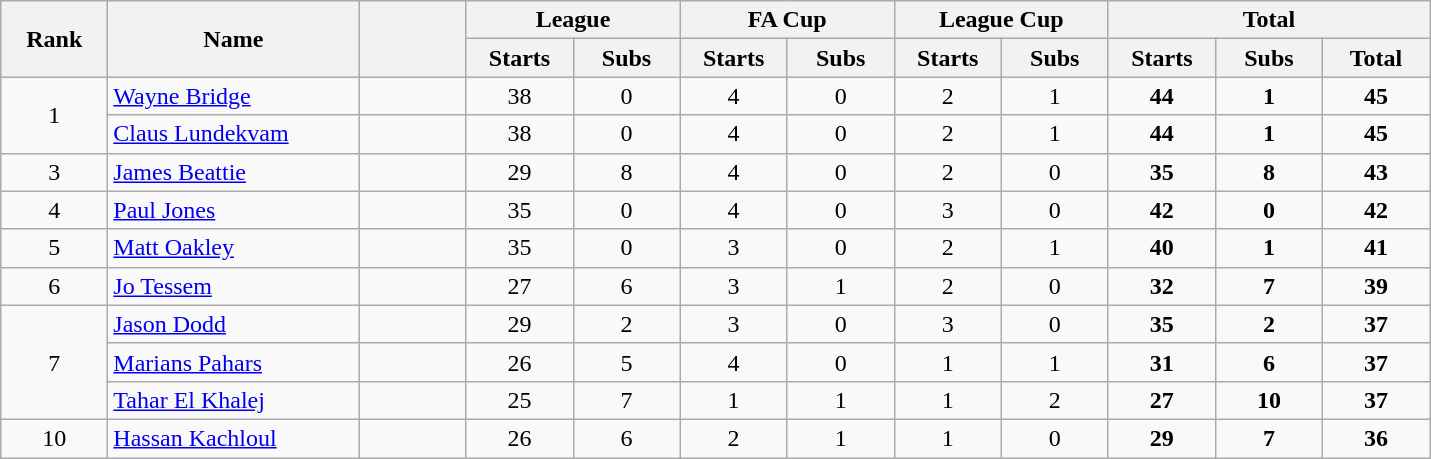<table class="wikitable plainrowheaders" style="text-align:center;">
<tr>
<th scope="col" rowspan="2" style="width:4em;">Rank</th>
<th scope="col" rowspan="2" style="width:10em;">Name</th>
<th scope="col" rowspan="2" style="width:4em;"></th>
<th scope="col" colspan="2">League</th>
<th scope="col" colspan="2">FA Cup</th>
<th scope="col" colspan="2">League Cup</th>
<th scope="col" colspan="3">Total</th>
</tr>
<tr>
<th scope="col" style="width:4em;">Starts</th>
<th scope="col" style="width:4em;">Subs</th>
<th scope="col" style="width:4em;">Starts</th>
<th scope="col" style="width:4em;">Subs</th>
<th scope="col" style="width:4em;">Starts</th>
<th scope="col" style="width:4em;">Subs</th>
<th scope="col" style="width:4em;">Starts</th>
<th scope="col" style="width:4em;">Subs</th>
<th scope="col" style="width:4em;">Total</th>
</tr>
<tr>
<td rowspan="2">1</td>
<td align="left"><a href='#'>Wayne Bridge</a></td>
<td></td>
<td>38</td>
<td>0</td>
<td>4</td>
<td>0</td>
<td>2</td>
<td>1</td>
<td><strong>44</strong></td>
<td><strong>1</strong></td>
<td><strong>45</strong></td>
</tr>
<tr>
<td align="left"><a href='#'>Claus Lundekvam</a></td>
<td></td>
<td>38</td>
<td>0</td>
<td>4</td>
<td>0</td>
<td>2</td>
<td>1</td>
<td><strong>44</strong></td>
<td><strong>1</strong></td>
<td><strong>45</strong></td>
</tr>
<tr>
<td>3</td>
<td align="left"><a href='#'>James Beattie</a></td>
<td></td>
<td>29</td>
<td>8</td>
<td>4</td>
<td>0</td>
<td>2</td>
<td>0</td>
<td><strong>35</strong></td>
<td><strong>8</strong></td>
<td><strong>43</strong></td>
</tr>
<tr>
<td>4</td>
<td align="left"><a href='#'>Paul Jones</a></td>
<td></td>
<td>35</td>
<td>0</td>
<td>4</td>
<td>0</td>
<td>3</td>
<td>0</td>
<td><strong>42</strong></td>
<td><strong>0</strong></td>
<td><strong>42</strong></td>
</tr>
<tr>
<td>5</td>
<td align="left"><a href='#'>Matt Oakley</a></td>
<td></td>
<td>35</td>
<td>0</td>
<td>3</td>
<td>0</td>
<td>2</td>
<td>1</td>
<td><strong>40</strong></td>
<td><strong>1</strong></td>
<td><strong>41</strong></td>
</tr>
<tr>
<td>6</td>
<td align="left"><a href='#'>Jo Tessem</a></td>
<td></td>
<td>27</td>
<td>6</td>
<td>3</td>
<td>1</td>
<td>2</td>
<td>0</td>
<td><strong>32</strong></td>
<td><strong>7</strong></td>
<td><strong>39</strong></td>
</tr>
<tr>
<td rowspan="3">7</td>
<td align="left"><a href='#'>Jason Dodd</a></td>
<td></td>
<td>29</td>
<td>2</td>
<td>3</td>
<td>0</td>
<td>3</td>
<td>0</td>
<td><strong>35</strong></td>
<td><strong>2</strong></td>
<td><strong>37</strong></td>
</tr>
<tr>
<td align="left"><a href='#'>Marians Pahars</a></td>
<td></td>
<td>26</td>
<td>5</td>
<td>4</td>
<td>0</td>
<td>1</td>
<td>1</td>
<td><strong>31</strong></td>
<td><strong>6</strong></td>
<td><strong>37</strong></td>
</tr>
<tr>
<td align="left"><a href='#'>Tahar El Khalej</a></td>
<td></td>
<td>25</td>
<td>7</td>
<td>1</td>
<td>1</td>
<td>1</td>
<td>2</td>
<td><strong>27</strong></td>
<td><strong>10</strong></td>
<td><strong>37</strong></td>
</tr>
<tr>
<td>10</td>
<td align="left"><a href='#'>Hassan Kachloul</a></td>
<td></td>
<td>26</td>
<td>6</td>
<td>2</td>
<td>1</td>
<td>1</td>
<td>0</td>
<td><strong>29</strong></td>
<td><strong>7</strong></td>
<td><strong>36</strong></td>
</tr>
</table>
